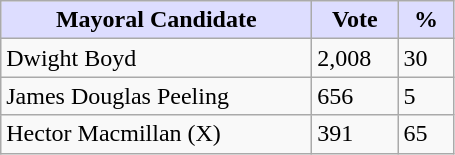<table class="wikitable">
<tr>
<th style="background:#ddf; width:200px;">Mayoral Candidate</th>
<th style="background:#ddf; width:50px;">Vote</th>
<th style="background:#ddf; width:30px;">%</th>
</tr>
<tr>
<td>Dwight Boyd</td>
<td>2,008</td>
<td>30</td>
</tr>
<tr>
<td>James Douglas Peeling</td>
<td>656</td>
<td>5</td>
</tr>
<tr>
<td>Hector Macmillan (X)</td>
<td>391</td>
<td>65</td>
</tr>
</table>
